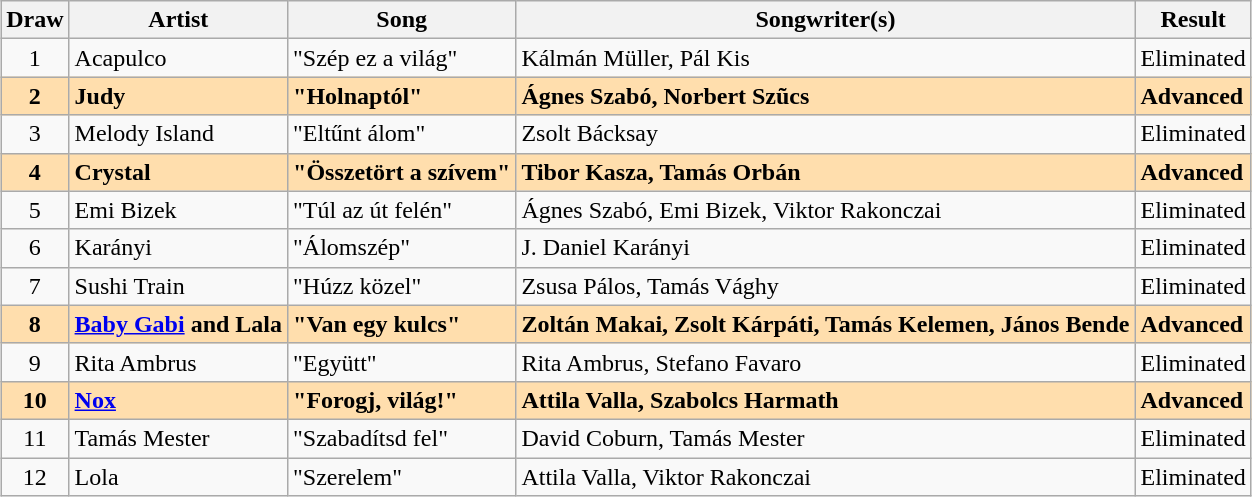<table class="sortable wikitable" style="margin: 1em auto 1em auto; text-align:center;">
<tr>
<th>Draw</th>
<th>Artist</th>
<th>Song</th>
<th>Songwriter(s)</th>
<th>Result</th>
</tr>
<tr>
<td>1</td>
<td align="left">Acapulco</td>
<td align="left">"Szép ez a világ"</td>
<td align="left">Kálmán Müller, Pál Kis</td>
<td align="left">Eliminated</td>
</tr>
<tr style="font-weight:bold; background:navajowhite;">
<td>2</td>
<td align="left">Judy</td>
<td align="left">"Holnaptól"</td>
<td align="left">Ágnes Szabó, Norbert Szũcs</td>
<td align="left">Advanced</td>
</tr>
<tr>
<td>3</td>
<td align="left">Melody Island</td>
<td align="left">"Eltűnt álom"</td>
<td align="left">Zsolt Bácksay</td>
<td align="left">Eliminated</td>
</tr>
<tr style="font-weight:bold; background:navajowhite;">
<td>4</td>
<td align="left">Crystal</td>
<td align="left">"Összetört a szívem"</td>
<td align="left">Tibor Kasza, Tamás Orbán</td>
<td align="left">Advanced</td>
</tr>
<tr>
<td>5</td>
<td align="left">Emi Bizek</td>
<td align="left">"Túl az út felén"</td>
<td align="left">Ágnes Szabó, Emi Bizek, Viktor Rakonczai</td>
<td align="left">Eliminated</td>
</tr>
<tr>
<td>6</td>
<td align="left">Karányi</td>
<td align="left">"Álomszép"</td>
<td align="left">J. Daniel Karányi</td>
<td align="left">Eliminated</td>
</tr>
<tr>
<td>7</td>
<td align="left">Sushi Train</td>
<td align="left">"Húzz közel"</td>
<td align="left">Zsusa Pálos, Tamás Vághy</td>
<td align="left">Eliminated</td>
</tr>
<tr style="font-weight:bold; background:navajowhite;">
<td>8</td>
<td align="left"><a href='#'>Baby Gabi</a> and Lala</td>
<td align="left">"Van egy kulcs"</td>
<td align="left">Zoltán Makai, Zsolt Kárpáti, Tamás Kelemen, János Bende</td>
<td align="left">Advanced</td>
</tr>
<tr>
<td>9</td>
<td align="left">Rita Ambrus</td>
<td align="left">"Együtt"</td>
<td align="left">Rita Ambrus, Stefano Favaro</td>
<td align="left">Eliminated</td>
</tr>
<tr style="font-weight:bold; background:navajowhite;">
<td>10</td>
<td align="left"><a href='#'>Nox</a></td>
<td align="left">"Forogj, világ!"</td>
<td align="left">Attila Valla, Szabolcs Harmath</td>
<td align="left">Advanced</td>
</tr>
<tr>
<td>11</td>
<td align="left">Tamás Mester</td>
<td align="left">"Szabadítsd fel"</td>
<td align="left">David Coburn, Tamás Mester</td>
<td align="left">Eliminated</td>
</tr>
<tr>
<td>12</td>
<td align="left">Lola</td>
<td align="left">"Szerelem"</td>
<td align="left">Attila Valla, Viktor Rakonczai</td>
<td align="left">Eliminated</td>
</tr>
</table>
